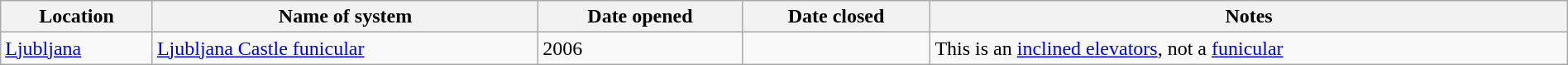<table class="wikitable" width=100%>
<tr>
<th>Location</th>
<th>Name of system</th>
<th>Date opened</th>
<th>Date closed</th>
<th>Notes</th>
</tr>
<tr>
<td><a href='#'>Ljubljana</a></td>
<td><a href='#'>Ljubljana Castle funicular</a></td>
<td>2006</td>
<td></td>
<td>This is an <a href='#'>inclined elevators</a>, not a <a href='#'>funicular</a></td>
</tr>
</table>
